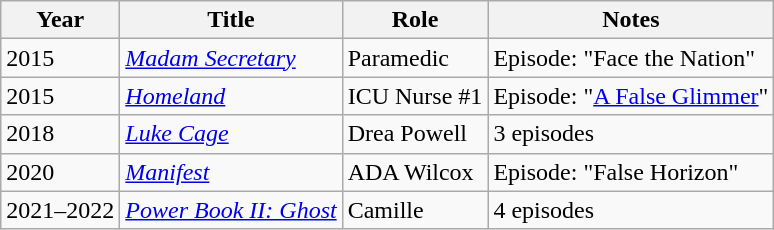<table class="wikitable sortable">
<tr>
<th>Year</th>
<th>Title</th>
<th>Role</th>
<th>Notes</th>
</tr>
<tr>
<td>2015</td>
<td><a href='#'><em>Madam Secretary</em></a></td>
<td>Paramedic</td>
<td>Episode: "Face the Nation"</td>
</tr>
<tr>
<td>2015</td>
<td><a href='#'><em>Homeland</em></a></td>
<td>ICU Nurse #1</td>
<td>Episode: "<a href='#'>A False Glimmer</a>"</td>
</tr>
<tr>
<td>2018</td>
<td><a href='#'><em>Luke Cage</em></a></td>
<td>Drea Powell</td>
<td>3 episodes</td>
</tr>
<tr>
<td>2020</td>
<td><a href='#'><em>Manifest</em></a></td>
<td>ADA Wilcox</td>
<td>Episode: "False Horizon"</td>
</tr>
<tr>
<td>2021–2022</td>
<td><em><a href='#'>Power Book II: Ghost</a></em></td>
<td>Camille</td>
<td>4 episodes</td>
</tr>
</table>
